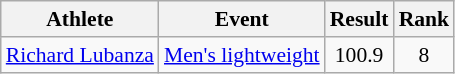<table class="wikitable" style="font-size:90%">
<tr>
<th>Athlete</th>
<th>Event</th>
<th>Result</th>
<th>Rank</th>
</tr>
<tr align=center>
<td align=left><a href='#'>Richard Lubanza</a></td>
<td align=left><a href='#'>Men's lightweight</a></td>
<td>100.9</td>
<td>8</td>
</tr>
</table>
